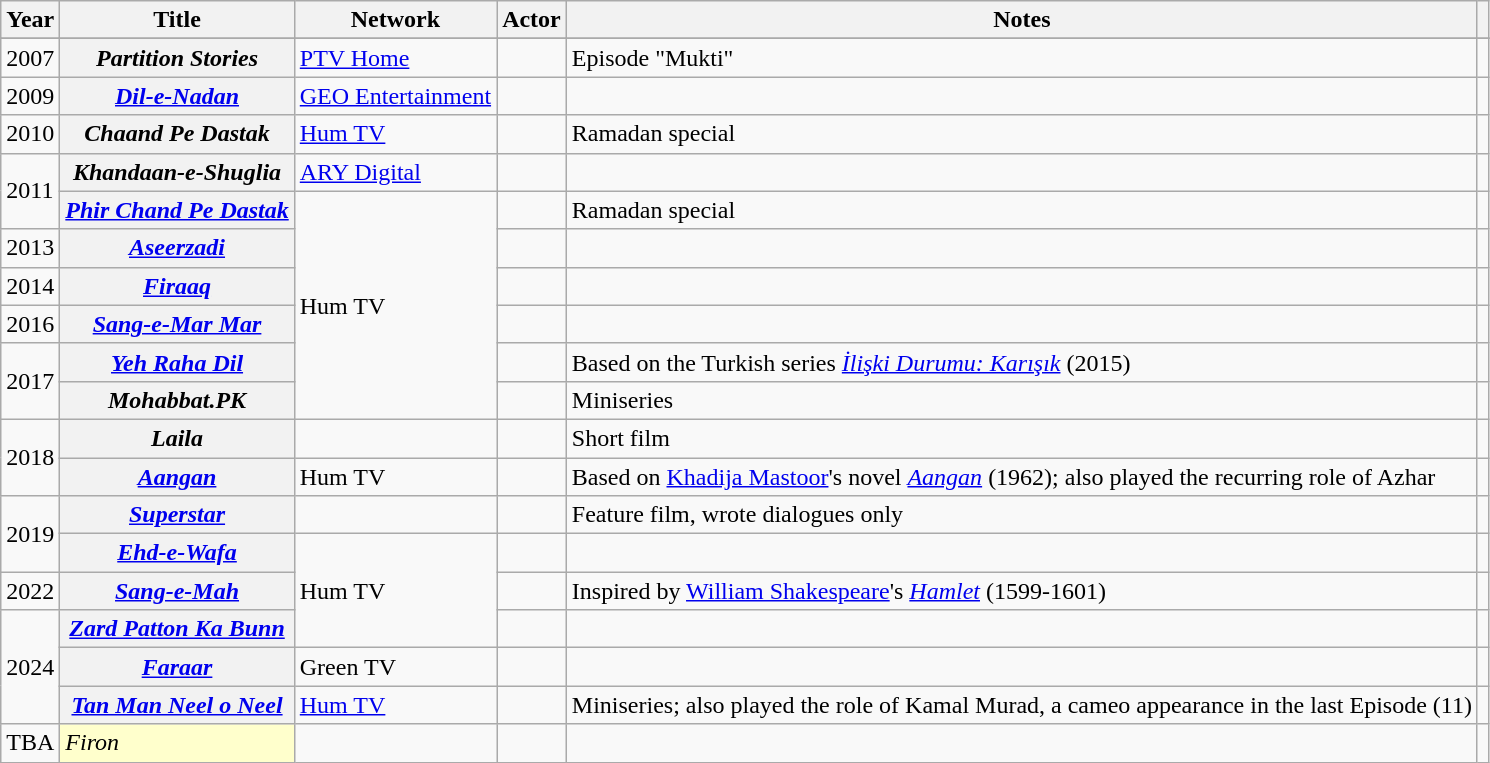<table class="wikitable sortable plainrowheaders">
<tr style="text-align:center;">
<th scope="col">Year</th>
<th scope="col">Title</th>
<th scope="col">Network</th>
<th>Actor</th>
<th class="unsortable" scope="col">Notes</th>
<th></th>
</tr>
<tr>
</tr>
<tr>
<td>2007</td>
<th scope="row"><em>Partition Stories</em></th>
<td><a href='#'>PTV Home</a></td>
<td></td>
<td>Episode "Mukti"</td>
<td></td>
</tr>
<tr>
<td>2009</td>
<th scope="row"><em><a href='#'>Dil-e-Nadan</a></em></th>
<td><a href='#'>GEO Entertainment</a></td>
<td></td>
<td></td>
<td></td>
</tr>
<tr>
<td>2010</td>
<th scope="row"><em>Chaand Pe Dastak</em></th>
<td><a href='#'>Hum TV</a></td>
<td></td>
<td>Ramadan special</td>
<td></td>
</tr>
<tr>
<td rowspan="2">2011</td>
<th scope="row"><em>Khandaan-e-Shuglia</em></th>
<td><a href='#'>ARY Digital</a></td>
<td></td>
<td></td>
<td></td>
</tr>
<tr>
<th scope="row"><em><a href='#'>Phir Chand Pe Dastak</a></em></th>
<td rowspan="6">Hum TV</td>
<td></td>
<td>Ramadan special</td>
<td></td>
</tr>
<tr>
<td>2013</td>
<th scope="row"><em><a href='#'>Aseerzadi</a></em></th>
<td></td>
<td></td>
<td></td>
</tr>
<tr>
<td>2014</td>
<th scope="row"><em><a href='#'>Firaaq</a></em></th>
<td></td>
<td></td>
<td></td>
</tr>
<tr>
<td>2016</td>
<th scope="row"><em><a href='#'>Sang-e-Mar Mar</a></em></th>
<td></td>
<td></td>
<td></td>
</tr>
<tr>
<td rowspan="2">2017</td>
<th scope="row"><em><a href='#'>Yeh Raha Dil</a></em></th>
<td></td>
<td>Based on the Turkish series <em><a href='#'>İlişki Durumu: Karışık</a></em> (2015)</td>
<td></td>
</tr>
<tr>
<th scope="row"><em>Mohabbat.PK</em></th>
<td></td>
<td>Miniseries</td>
<td></td>
</tr>
<tr>
<td rowspan="2">2018</td>
<th scope="row"><em>Laila</em></th>
<td></td>
<td></td>
<td>Short film</td>
<td></td>
</tr>
<tr>
<th scope="row"><em><a href='#'>Aangan</a></em></th>
<td>Hum TV</td>
<td></td>
<td>Based on <a href='#'>Khadija Mastoor</a>'s novel <em><a href='#'>Aangan</a></em> (1962); also played the recurring role of Azhar</td>
<td></td>
</tr>
<tr>
<td rowspan="2">2019</td>
<th scope="row"><em><a href='#'>Superstar</a></em></th>
<td></td>
<td></td>
<td>Feature film, wrote dialogues only</td>
<td></td>
</tr>
<tr>
<th scope="row"><em><a href='#'>Ehd-e-Wafa</a></em></th>
<td rowspan="3">Hum TV</td>
<td></td>
<td></td>
<td></td>
</tr>
<tr>
<td>2022</td>
<th scope="row"><em><a href='#'>Sang-e-Mah</a></em></th>
<td></td>
<td>Inspired by <a href='#'>William Shakespeare</a>'s <em><a href='#'>Hamlet</a></em> (1599-1601)</td>
<td></td>
</tr>
<tr>
<td rowspan="3">2024</td>
<th scope="row"><em><a href='#'>Zard Patton Ka Bunn</a></em></th>
<td></td>
<td></td>
<td></td>
</tr>
<tr>
<th scope="row"><em><a href='#'>Faraar</a></em></th>
<td>Green TV</td>
<td></td>
<td></td>
<td></td>
</tr>
<tr>
<th scope="row"><em><a href='#'>Tan Man Neel o Neel</a></em></th>
<td><a href='#'>Hum TV</a></td>
<td></td>
<td>Miniseries; also played the role of Kamal Murad, a cameo appearance in the last Episode (11)</td>
<td></td>
</tr>
<tr>
<td>TBA</td>
<td scope="row" style="background:#FFFFCC;"><em>Firon</em> </td>
<td></td>
<td></td>
<td></td>
<td></td>
</tr>
</table>
